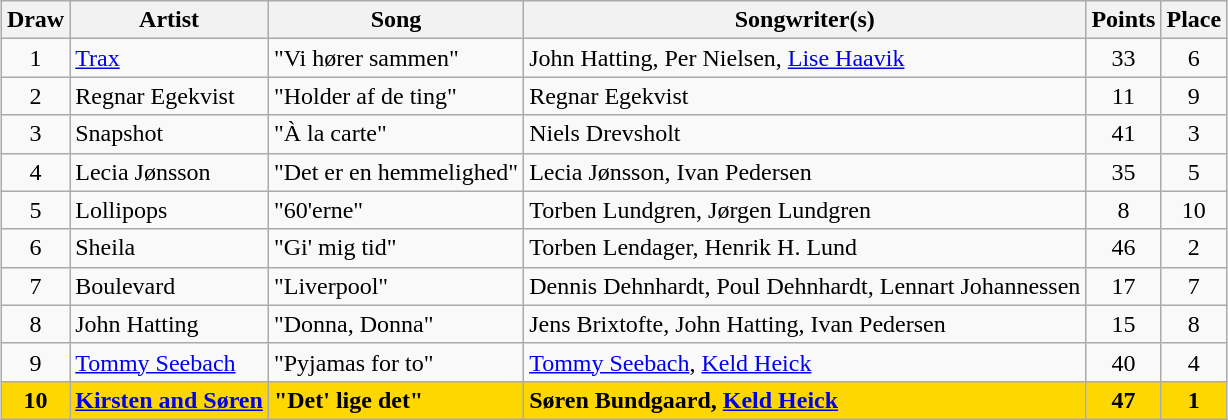<table class="sortable wikitable" style="margin: 1em auto 1em auto; text-align:center">
<tr>
<th>Draw</th>
<th>Artist</th>
<th>Song</th>
<th>Songwriter(s)</th>
<th>Points</th>
<th>Place</th>
</tr>
<tr>
<td>1</td>
<td align="left"><a href='#'>Trax</a></td>
<td align="left">"Vi hører sammen"</td>
<td align="left">John Hatting, Per Nielsen, <a href='#'>Lise Haavik</a></td>
<td>33</td>
<td>6</td>
</tr>
<tr>
<td>2</td>
<td align="left">Regnar Egekvist</td>
<td align="left">"Holder af de ting"</td>
<td align="left">Regnar Egekvist</td>
<td>11</td>
<td>9</td>
</tr>
<tr>
<td>3</td>
<td align="left">Snapshot</td>
<td align="left">"À la carte"</td>
<td align="left">Niels Drevsholt</td>
<td>41</td>
<td>3</td>
</tr>
<tr>
<td>4</td>
<td align="left">Lecia Jønsson</td>
<td align="left">"Det er en hemmelighed"</td>
<td align="left">Lecia Jønsson, Ivan Pedersen</td>
<td>35</td>
<td>5</td>
</tr>
<tr>
<td>5</td>
<td align="left">Lollipops</td>
<td align="left">"60'erne"</td>
<td align="left">Torben Lundgren, Jørgen Lundgren</td>
<td>8</td>
<td>10</td>
</tr>
<tr>
<td>6</td>
<td align="left">Sheila</td>
<td align="left">"Gi' mig tid"</td>
<td align="left">Torben Lendager, Henrik H. Lund</td>
<td>46</td>
<td>2</td>
</tr>
<tr>
<td>7</td>
<td align="left">Boulevard</td>
<td align="left">"Liverpool"</td>
<td align="left">Dennis Dehnhardt, Poul Dehnhardt, Lennart Johannessen</td>
<td>17</td>
<td>7</td>
</tr>
<tr>
<td>8</td>
<td align="left">John Hatting</td>
<td align="left">"Donna, Donna"</td>
<td align="left">Jens Brixtofte, John Hatting, Ivan Pedersen</td>
<td>15</td>
<td>8</td>
</tr>
<tr>
<td>9</td>
<td align="left"><a href='#'>Tommy Seebach</a></td>
<td align="left">"Pyjamas for to"</td>
<td align="left"><a href='#'>Tommy Seebach</a>, <a href='#'>Keld Heick</a></td>
<td>40</td>
<td>4</td>
</tr>
<tr style="font-weight:bold; background:gold;">
<td>10</td>
<td align="left"><a href='#'>Kirsten and Søren</a></td>
<td align="left">"Det' lige det"</td>
<td align="left">Søren Bundgaard, <a href='#'>Keld Heick</a></td>
<td>47</td>
<td>1</td>
</tr>
</table>
